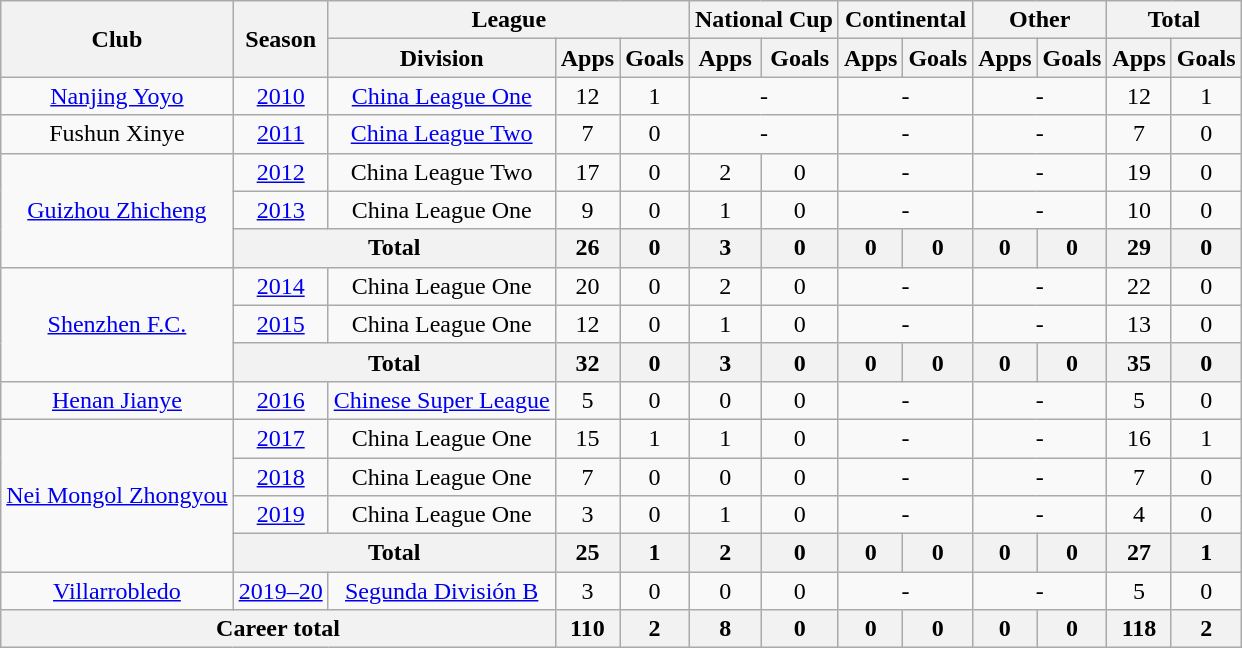<table class="wikitable" style="text-align: center">
<tr>
<th rowspan="2">Club</th>
<th rowspan="2">Season</th>
<th colspan="3">League</th>
<th colspan="2">National Cup</th>
<th colspan="2">Continental</th>
<th colspan="2">Other</th>
<th colspan="2">Total</th>
</tr>
<tr>
<th>Division</th>
<th>Apps</th>
<th>Goals</th>
<th>Apps</th>
<th>Goals</th>
<th>Apps</th>
<th>Goals</th>
<th>Apps</th>
<th>Goals</th>
<th>Apps</th>
<th>Goals</th>
</tr>
<tr>
<td><a href='#'>Nanjing Yoyo</a></td>
<td><a href='#'>2010</a></td>
<td><a href='#'>China League One</a></td>
<td>12</td>
<td>1</td>
<td colspan="2">-</td>
<td colspan="2">-</td>
<td colspan="2">-</td>
<td>12</td>
<td>1</td>
</tr>
<tr>
<td>Fushun Xinye</td>
<td><a href='#'>2011</a></td>
<td><a href='#'>China League Two</a></td>
<td>7</td>
<td>0</td>
<td colspan="2">-</td>
<td colspan="2">-</td>
<td colspan="2">-</td>
<td>7</td>
<td>0</td>
</tr>
<tr>
<td rowspan=3><a href='#'>Guizhou Zhicheng</a></td>
<td><a href='#'>2012</a></td>
<td>China League Two</td>
<td>17</td>
<td>0</td>
<td>2</td>
<td>0</td>
<td colspan="2">-</td>
<td colspan="2">-</td>
<td>19</td>
<td>0</td>
</tr>
<tr>
<td><a href='#'>2013</a></td>
<td>China League One</td>
<td>9</td>
<td>0</td>
<td>1</td>
<td>0</td>
<td colspan="2">-</td>
<td colspan="2">-</td>
<td>10</td>
<td>0</td>
</tr>
<tr>
<th colspan="2"><strong>Total</strong></th>
<th>26</th>
<th>0</th>
<th>3</th>
<th>0</th>
<th>0</th>
<th>0</th>
<th>0</th>
<th>0</th>
<th>29</th>
<th>0</th>
</tr>
<tr>
<td rowspan=3><a href='#'>Shenzhen F.C.</a></td>
<td><a href='#'>2014</a></td>
<td>China League One</td>
<td>20</td>
<td>0</td>
<td>2</td>
<td>0</td>
<td colspan="2">-</td>
<td colspan="2">-</td>
<td>22</td>
<td>0</td>
</tr>
<tr>
<td><a href='#'>2015</a></td>
<td>China League One</td>
<td>12</td>
<td>0</td>
<td>1</td>
<td>0</td>
<td colspan="2">-</td>
<td colspan="2">-</td>
<td>13</td>
<td>0</td>
</tr>
<tr>
<th colspan="2"><strong>Total</strong></th>
<th>32</th>
<th>0</th>
<th>3</th>
<th>0</th>
<th>0</th>
<th>0</th>
<th>0</th>
<th>0</th>
<th>35</th>
<th>0</th>
</tr>
<tr>
<td><a href='#'>Henan Jianye</a></td>
<td><a href='#'>2016</a></td>
<td><a href='#'>Chinese Super League</a></td>
<td>5</td>
<td>0</td>
<td>0</td>
<td>0</td>
<td colspan="2">-</td>
<td colspan="2">-</td>
<td>5</td>
<td>0</td>
</tr>
<tr>
<td rowspan=4><a href='#'>Nei Mongol Zhongyou</a></td>
<td><a href='#'>2017</a></td>
<td>China League One</td>
<td>15</td>
<td>1</td>
<td>1</td>
<td>0</td>
<td colspan="2">-</td>
<td colspan="2">-</td>
<td>16</td>
<td>1</td>
</tr>
<tr>
<td><a href='#'>2018</a></td>
<td>China League One</td>
<td>7</td>
<td>0</td>
<td>0</td>
<td>0</td>
<td colspan="2">-</td>
<td colspan="2">-</td>
<td>7</td>
<td>0</td>
</tr>
<tr>
<td><a href='#'>2019</a></td>
<td>China League One</td>
<td>3</td>
<td>0</td>
<td>1</td>
<td>0</td>
<td colspan="2">-</td>
<td colspan="2">-</td>
<td>4</td>
<td>0</td>
</tr>
<tr>
<th colspan="2"><strong>Total</strong></th>
<th>25</th>
<th>1</th>
<th>2</th>
<th>0</th>
<th>0</th>
<th>0</th>
<th>0</th>
<th>0</th>
<th>27</th>
<th>1</th>
</tr>
<tr>
<td><a href='#'>Villarrobledo</a></td>
<td><a href='#'>2019–20</a></td>
<td><a href='#'>Segunda División B</a></td>
<td>3</td>
<td>0</td>
<td>0</td>
<td>0</td>
<td colspan="2">-</td>
<td colspan="2">-</td>
<td>5</td>
<td>0</td>
</tr>
<tr>
<th colspan=3>Career total</th>
<th>110</th>
<th>2</th>
<th>8</th>
<th>0</th>
<th>0</th>
<th>0</th>
<th>0</th>
<th>0</th>
<th>118</th>
<th>2</th>
</tr>
</table>
